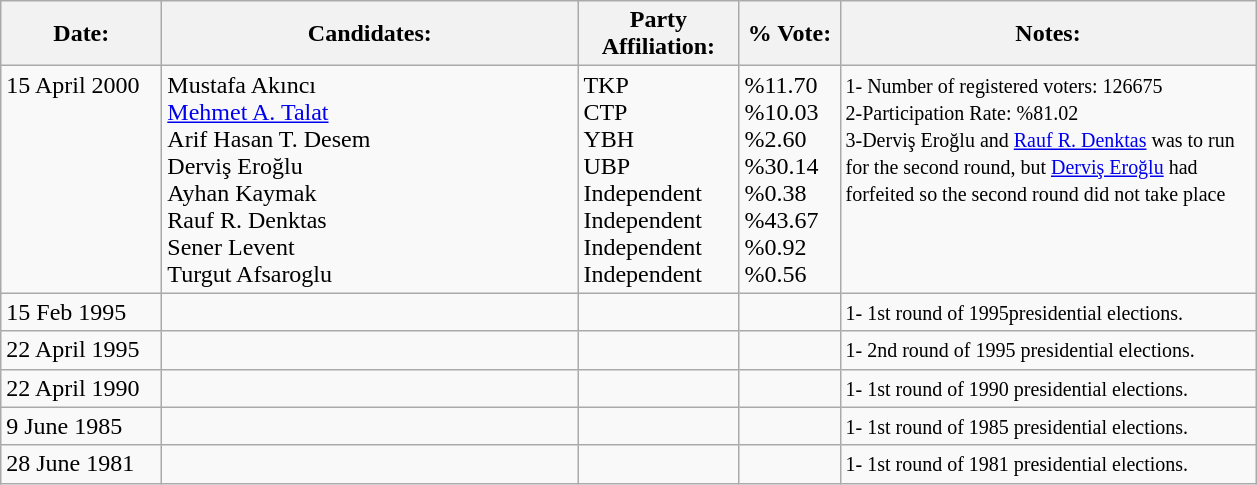<table class="wikitable">
<tr>
<th>Date:</th>
<th>Candidates:</th>
<th>Party Affiliation:</th>
<th>% Vote:</th>
<th>Notes:</th>
</tr>
<tr>
<td width="100px" align="left" valign="top">15 April 2000<br></td>
<td width="270px" align="left" valign="top">Mustafa Akıncı<br><a href='#'>Mehmet A. Talat</a><br>Arif Hasan T. Desem<br>Derviş Eroğlu<br>Ayhan Kaymak<br>Rauf R. Denktas<br>Sener Levent<br>Turgut Afsaroglu</td>
<td width="100px" align="left" valign="top">TKP<br>CTP<br>YBH<br>UBP<br>Independent<br> Independent <br> Independent<br>Independent</td>
<td width="60px" align="left" valign="top">%11.70<br>%10.03<br>%2.60<br>%30.14<br>%0.38<br>%43.67<br>%0.92<br>%0.56</td>
<td width="270px" align="left" valign="top"><small>1- Number of registered voters: 126675<br>2-Participation Rate: %81.02<br>3-Derviş Eroğlu and <a href='#'>Rauf R. Denktas</a> was to run for the second round, but <a href='#'>Derviş Eroğlu</a> had forfeited so the second round did not take place</small></td>
</tr>
<tr>
<td width="100px" align="left" valign="top">15 Feb 1995<br></td>
<td width="270px" align="left" valign="top"><br></td>
<td width="100px" align="left" valign="top"><br></td>
<td width="60px" align="left" valign="top"><br></td>
<td width="270px" align="left" valign="top"><small>1- 1st round of 1995presidential elections.</small></td>
</tr>
<tr>
<td width="100px" align="left" valign="top">22 April 1995<br></td>
<td width="270px" align="left" valign="top"><br></td>
<td width="100px" align="left" valign="top"><br></td>
<td width="60px" align="left" valign="top"><br></td>
<td width="270px" align="left" valign="top"><small>1- 2nd round of 1995 presidential elections.</small></td>
</tr>
<tr>
<td width="100px" align="left" valign="top">22 April 1990<br></td>
<td width="270px" align="left" valign="top"><br></td>
<td width="100px" align="left" valign="top"><br></td>
<td width="60px" align="left" valign="top"><br></td>
<td width="270px" align="left" valign="top"><small>1- 1st round of 1990 presidential elections.</small></td>
</tr>
<tr>
<td width="100px" align="left" valign="top">9 June 1985<br></td>
<td width="270px" align="left" valign="top"><br></td>
<td width="100px" align="left" valign="top"><br></td>
<td width="60px" align="left" valign="top"><br></td>
<td width="270px" align="left" valign="top"><small>1- 1st round of 1985 presidential elections.</small></td>
</tr>
<tr>
<td width="100px" align="left" valign="top">28 June 1981<br></td>
<td width="270px" align="left" valign="top"><br></td>
<td width="100px" align="left" valign="top"><br></td>
<td width="60px" align="left" valign="top"><br></td>
<td width="270px" align="left" valign="top"><small>1- 1st round of 1981 presidential elections.</small></td>
</tr>
</table>
